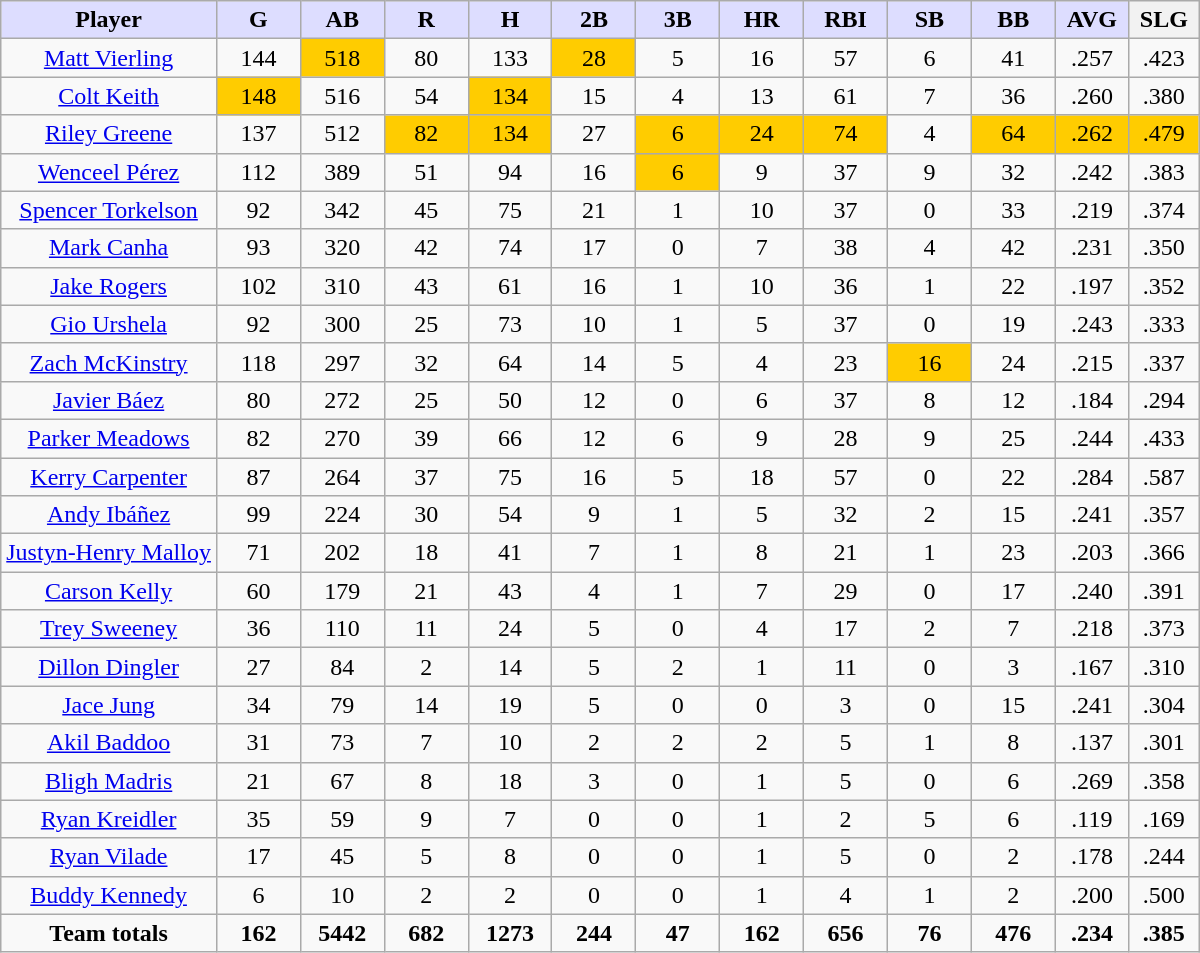<table class="wikitable" style="text-align:center;">
<tr>
<th style="background:#ddf;width:18%;"><strong>Player</strong></th>
<th style="background:#ddf;width:7%;"><strong>G</strong></th>
<th style="background:#ddf;width:7%;"><strong>AB</strong></th>
<th style="background:#ddf;width:7%;"><strong>R</strong></th>
<th style="background:#ddf;width:7%;"><strong>H</strong></th>
<th style="background:#ddf;width:7%;"><strong>2B</strong></th>
<th style="background:#ddf;width:7%;"><strong>3B</strong></th>
<th style="background:#ddf;width:7%;"><strong>HR</strong></th>
<th style="background:#ddf;width:7%;"><strong>RBI</strong></th>
<th style="background:#ddf;width:7%;"><strong>SB</strong></th>
<th style="background:#ddf;width:7%;"><strong>BB</strong></th>
<th style="background:#ddf;width;7%;"><strong>AVG</strong></th>
<th style="background;#ddf;width;7%;"><strong>SLG</strong></th>
</tr>
<tr>
<td><a href='#'>Matt Vierling</a></td>
<td>144</td>
<td bgcolor=#ffcc00>518</td>
<td>80</td>
<td>133</td>
<td bgcolor=#ffcc00>28</td>
<td>5</td>
<td>16</td>
<td>57</td>
<td>6</td>
<td>41</td>
<td>.257</td>
<td>.423</td>
</tr>
<tr>
<td><a href='#'>Colt Keith</a></td>
<td bgcolor=#ffcc00>148</td>
<td>516</td>
<td>54</td>
<td bgcolor=#ffccoo>134</td>
<td>15</td>
<td>4</td>
<td>13</td>
<td>61</td>
<td>7</td>
<td>36</td>
<td>.260</td>
<td>.380</td>
</tr>
<tr>
<td><a href='#'>Riley Greene</a></td>
<td>137</td>
<td>512</td>
<td bgcolor=#ffcc00>82</td>
<td bgcolor=#ffcc00>134</td>
<td>27</td>
<td bgcolor=#ffcc00>6</td>
<td bgcolor=#ffcc00>24</td>
<td bgcolor=#ffcc00>74</td>
<td>4</td>
<td bgcolor=#ffcc00>64</td>
<td bgcolor=#ffcc00>.262</td>
<td bgcolor=#ffcc00>.479</td>
</tr>
<tr>
<td><a href='#'>Wenceel Pérez</a></td>
<td>112</td>
<td>389</td>
<td>51</td>
<td>94</td>
<td>16</td>
<td bgcolor=#ffcc00>6</td>
<td>9</td>
<td>37</td>
<td>9</td>
<td>32</td>
<td>.242</td>
<td>.383</td>
</tr>
<tr>
<td><a href='#'>Spencer Torkelson</a></td>
<td>92</td>
<td>342</td>
<td>45</td>
<td>75</td>
<td>21</td>
<td>1</td>
<td>10</td>
<td>37</td>
<td>0</td>
<td>33</td>
<td>.219</td>
<td>.374</td>
</tr>
<tr>
<td><a href='#'>Mark Canha</a></td>
<td>93</td>
<td>320</td>
<td>42</td>
<td>74</td>
<td>17</td>
<td>0</td>
<td>7</td>
<td>38</td>
<td>4</td>
<td>42</td>
<td>.231</td>
<td>.350</td>
</tr>
<tr>
<td><a href='#'>Jake Rogers</a></td>
<td>102</td>
<td>310</td>
<td>43</td>
<td>61</td>
<td>16</td>
<td>1</td>
<td>10</td>
<td>36</td>
<td>1</td>
<td>22</td>
<td>.197</td>
<td>.352</td>
</tr>
<tr>
<td><a href='#'>Gio Urshela</a></td>
<td>92</td>
<td>300</td>
<td>25</td>
<td>73</td>
<td>10</td>
<td>1</td>
<td>5</td>
<td>37</td>
<td>0</td>
<td>19</td>
<td>.243</td>
<td>.333</td>
</tr>
<tr>
<td><a href='#'>Zach McKinstry</a></td>
<td>118</td>
<td>297</td>
<td>32</td>
<td>64</td>
<td>14</td>
<td>5</td>
<td>4</td>
<td>23</td>
<td bgcolor=#ffcc00>16</td>
<td>24</td>
<td>.215</td>
<td>.337</td>
</tr>
<tr>
<td><a href='#'>Javier Báez</a></td>
<td>80</td>
<td>272</td>
<td>25</td>
<td>50</td>
<td>12</td>
<td>0</td>
<td>6</td>
<td>37</td>
<td>8</td>
<td>12</td>
<td>.184</td>
<td>.294</td>
</tr>
<tr>
<td><a href='#'>Parker Meadows</a></td>
<td>82</td>
<td>270</td>
<td>39</td>
<td>66</td>
<td>12</td>
<td>6</td>
<td>9</td>
<td>28</td>
<td>9</td>
<td>25</td>
<td>.244</td>
<td>.433</td>
</tr>
<tr>
<td><a href='#'>Kerry Carpenter</a></td>
<td>87</td>
<td>264</td>
<td>37</td>
<td>75</td>
<td>16</td>
<td>5</td>
<td>18</td>
<td>57</td>
<td>0</td>
<td>22</td>
<td>.284</td>
<td>.587</td>
</tr>
<tr>
<td><a href='#'>Andy Ibáñez</a></td>
<td>99</td>
<td>224</td>
<td>30</td>
<td>54</td>
<td>9</td>
<td>1</td>
<td>5</td>
<td>32</td>
<td>2</td>
<td>15</td>
<td>.241</td>
<td>.357</td>
</tr>
<tr>
<td><a href='#'>Justyn-Henry Malloy</a></td>
<td>71</td>
<td>202</td>
<td>18</td>
<td>41</td>
<td>7</td>
<td>1</td>
<td>8</td>
<td>21</td>
<td>1</td>
<td>23</td>
<td>.203</td>
<td>.366</td>
</tr>
<tr>
<td><a href='#'>Carson Kelly</a></td>
<td>60</td>
<td>179</td>
<td>21</td>
<td>43</td>
<td>4</td>
<td>1</td>
<td>7</td>
<td>29</td>
<td>0</td>
<td>17</td>
<td>.240</td>
<td>.391</td>
</tr>
<tr>
<td><a href='#'>Trey Sweeney</a></td>
<td>36</td>
<td>110</td>
<td>11</td>
<td>24</td>
<td>5</td>
<td>0</td>
<td>4</td>
<td>17</td>
<td>2</td>
<td>7</td>
<td>.218</td>
<td>.373</td>
</tr>
<tr>
<td><a href='#'>Dillon Dingler</a></td>
<td>27</td>
<td>84</td>
<td>2</td>
<td>14</td>
<td>5</td>
<td>2</td>
<td>1</td>
<td>11</td>
<td>0</td>
<td>3</td>
<td>.167</td>
<td>.310</td>
</tr>
<tr>
<td><a href='#'>Jace Jung</a></td>
<td>34</td>
<td>79</td>
<td>14</td>
<td>19</td>
<td>5</td>
<td>0</td>
<td>0</td>
<td>3</td>
<td>0</td>
<td>15</td>
<td>.241</td>
<td>.304</td>
</tr>
<tr>
<td><a href='#'>Akil Baddoo</a></td>
<td>31</td>
<td>73</td>
<td>7</td>
<td>10</td>
<td>2</td>
<td>2</td>
<td>2</td>
<td>5</td>
<td>1</td>
<td>8</td>
<td>.137</td>
<td>.301</td>
</tr>
<tr>
<td><a href='#'>Bligh Madris</a></td>
<td>21</td>
<td>67</td>
<td>8</td>
<td>18</td>
<td>3</td>
<td>0</td>
<td>1</td>
<td>5</td>
<td>0</td>
<td>6</td>
<td>.269</td>
<td>.358</td>
</tr>
<tr>
<td><a href='#'>Ryan Kreidler</a></td>
<td>35</td>
<td>59</td>
<td>9</td>
<td>7</td>
<td>0</td>
<td>0</td>
<td>1</td>
<td>2</td>
<td>5</td>
<td>6</td>
<td>.119</td>
<td>.169</td>
</tr>
<tr>
<td><a href='#'>Ryan Vilade</a></td>
<td>17</td>
<td>45</td>
<td>5</td>
<td>8</td>
<td>0</td>
<td>0</td>
<td>1</td>
<td>5</td>
<td>0</td>
<td>2</td>
<td>.178</td>
<td>.244</td>
</tr>
<tr>
<td><a href='#'>Buddy Kennedy</a></td>
<td>6</td>
<td>10</td>
<td>2</td>
<td>2</td>
<td>0</td>
<td>0</td>
<td>1</td>
<td>4</td>
<td>1</td>
<td>2</td>
<td>.200</td>
<td>.500</td>
</tr>
<tr>
<td><strong>Team totals</strong></td>
<td><strong>162</strong></td>
<td><strong>5442</strong></td>
<td><strong>682</strong></td>
<td><strong>1273</strong></td>
<td><strong>244</strong></td>
<td><strong>47</strong></td>
<td><strong>162</strong></td>
<td><strong>656</strong></td>
<td><strong>76</strong></td>
<td><strong>476</strong></td>
<td><strong>.234</strong></td>
<td><strong>.385</strong></td>
</tr>
</table>
